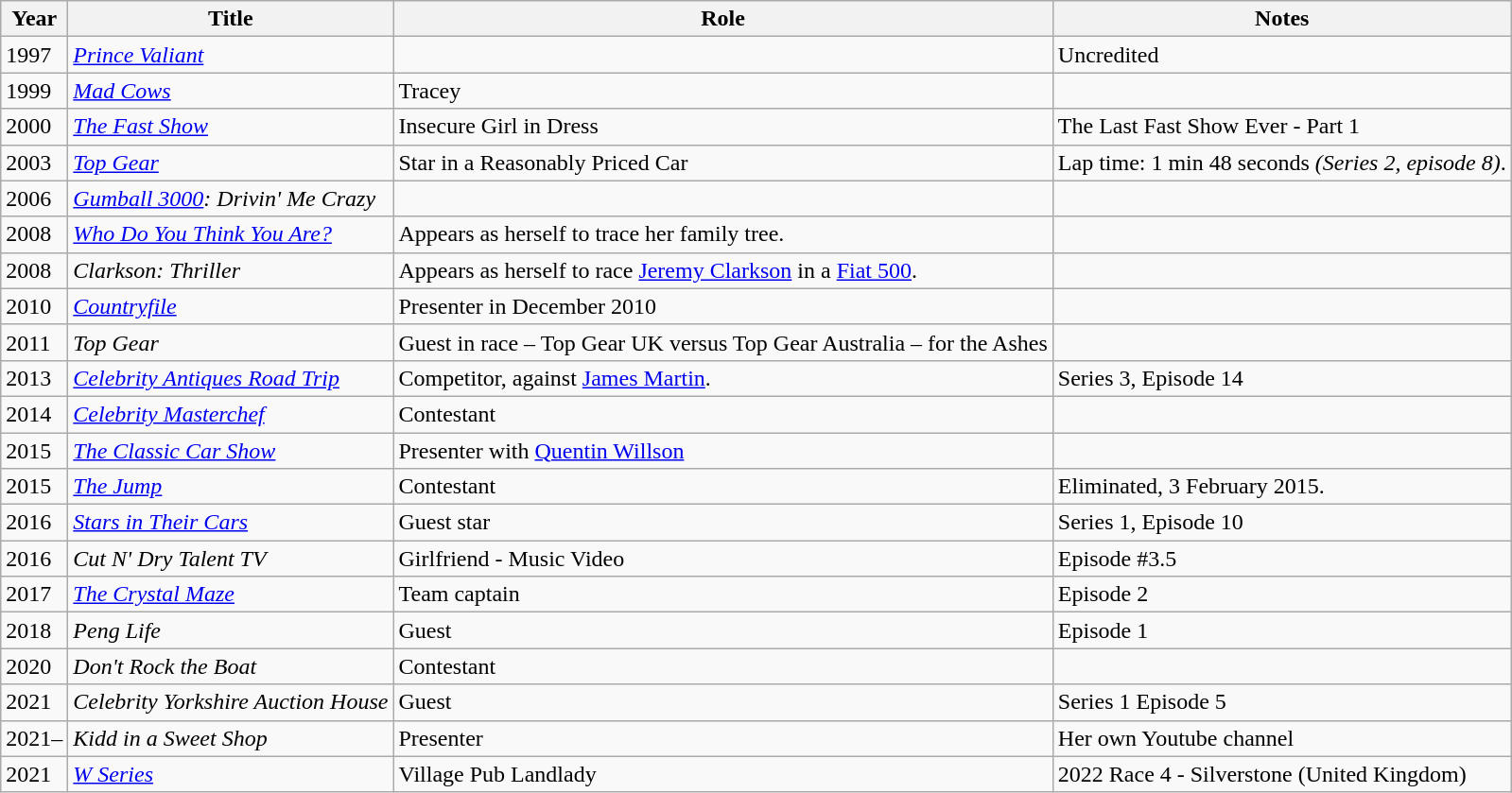<table class="wikitable">
<tr>
<th>Year</th>
<th>Title</th>
<th>Role</th>
<th>Notes</th>
</tr>
<tr>
<td>1997</td>
<td><em><a href='#'>Prince Valiant</a></em></td>
<td></td>
<td>Uncredited</td>
</tr>
<tr>
<td>1999</td>
<td><em><a href='#'>Mad Cows</a></em></td>
<td>Tracey</td>
<td></td>
</tr>
<tr>
<td>2000</td>
<td><em><a href='#'>The Fast Show</a></em></td>
<td>Insecure Girl in Dress</td>
<td>The Last Fast Show Ever - Part 1</td>
</tr>
<tr>
<td>2003</td>
<td><em><a href='#'>Top Gear</a></em></td>
<td>Star in a Reasonably Priced Car</td>
<td>Lap time: 1 min 48 seconds <em>(Series 2, episode 8)</em>.</td>
</tr>
<tr>
<td>2006</td>
<td><em><a href='#'>Gumball 3000</a>: Drivin' Me Crazy</em></td>
<td></td>
<td></td>
</tr>
<tr>
<td>2008</td>
<td><em><a href='#'>Who Do You Think You Are?</a></em></td>
<td>Appears as herself to trace her family tree.</td>
<td></td>
</tr>
<tr>
<td>2008</td>
<td><em>Clarkson: Thriller</em></td>
<td>Appears as herself to race <a href='#'>Jeremy Clarkson</a> in a <a href='#'>Fiat 500</a>.</td>
<td></td>
</tr>
<tr>
<td>2010</td>
<td><em><a href='#'>Countryfile</a></em></td>
<td>Presenter in December 2010</td>
<td></td>
</tr>
<tr>
<td>2011</td>
<td><em>Top Gear</em></td>
<td>Guest in race – Top Gear UK versus Top Gear Australia – for the Ashes</td>
<td></td>
</tr>
<tr>
<td>2013</td>
<td><em><a href='#'>Celebrity Antiques Road Trip</a></em></td>
<td>Competitor, against <a href='#'>James Martin</a>.</td>
<td>Series 3, Episode 14</td>
</tr>
<tr>
<td>2014</td>
<td><em><a href='#'>Celebrity Masterchef</a></em></td>
<td>Contestant</td>
<td></td>
</tr>
<tr>
<td>2015</td>
<td><em><a href='#'>The Classic Car Show</a></em></td>
<td>Presenter with <a href='#'>Quentin Willson</a></td>
<td></td>
</tr>
<tr>
<td>2015</td>
<td><em><a href='#'>The Jump</a></em></td>
<td>Contestant</td>
<td>Eliminated, 3 February 2015.</td>
</tr>
<tr>
<td>2016</td>
<td><em><a href='#'>Stars in Their Cars</a></em></td>
<td>Guest star</td>
<td>Series 1, Episode 10</td>
</tr>
<tr>
<td>2016</td>
<td><em>Cut N' Dry Talent TV</em></td>
<td>Girlfriend - Music Video</td>
<td>Episode #3.5</td>
</tr>
<tr>
<td>2017</td>
<td><em><a href='#'>The Crystal Maze</a></em></td>
<td>Team captain</td>
<td>Episode 2</td>
</tr>
<tr>
<td>2018</td>
<td><em>Peng Life</em></td>
<td>Guest</td>
<td>Episode 1</td>
</tr>
<tr>
<td>2020</td>
<td><em>Don't Rock the Boat</em></td>
<td>Contestant</td>
<td></td>
</tr>
<tr>
<td>2021</td>
<td><em>Celebrity Yorkshire Auction House</em></td>
<td>Guest</td>
<td>Series 1 Episode 5</td>
</tr>
<tr>
<td>2021–</td>
<td><em>Kidd in a Sweet Shop</em></td>
<td>Presenter</td>
<td>Her own Youtube channel</td>
</tr>
<tr>
<td>2021</td>
<td><em><a href='#'>W Series</a></em></td>
<td>Village Pub Landlady</td>
<td>2022 Race 4 - Silverstone (United Kingdom)</td>
</tr>
</table>
